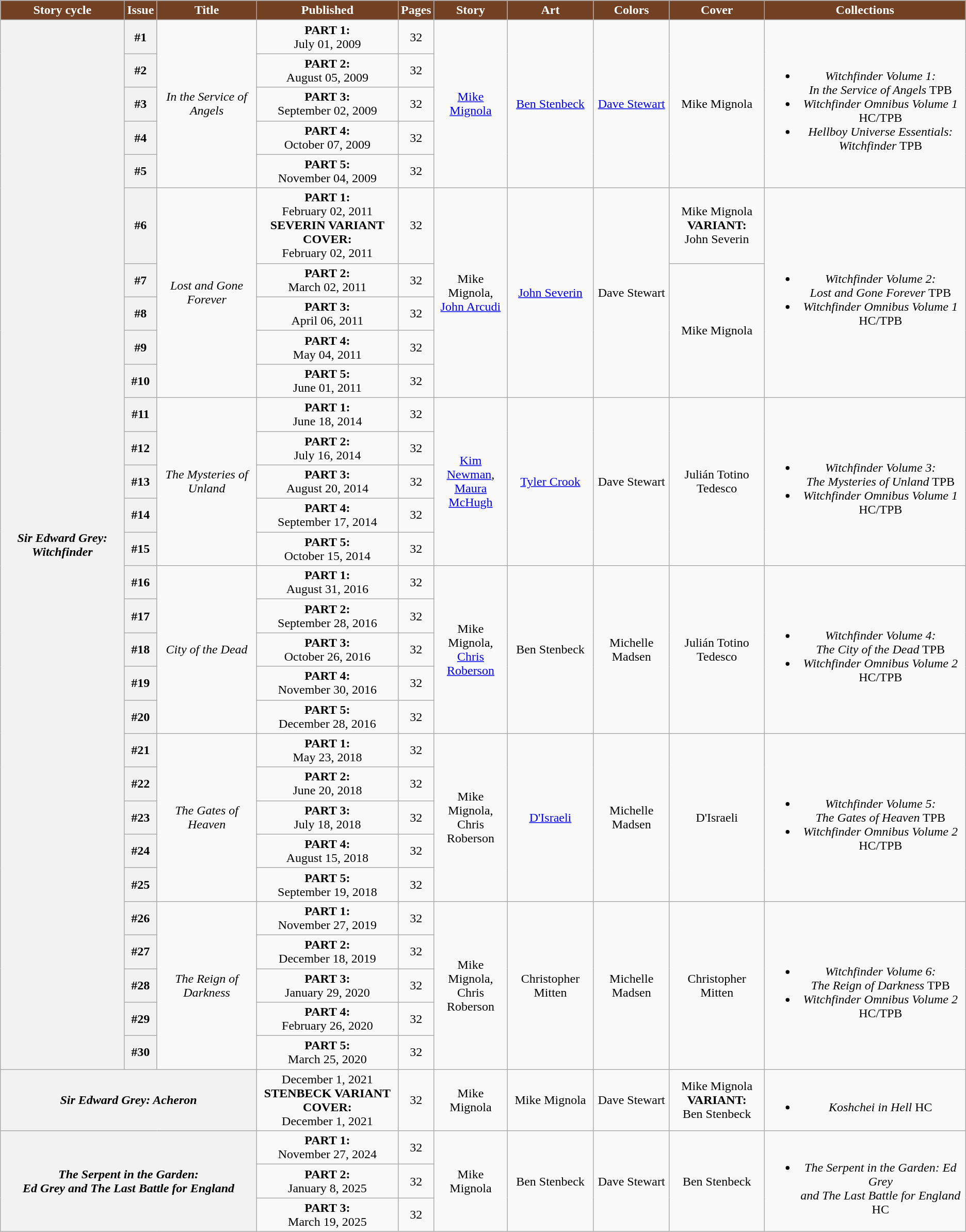<table class="wikitable" style="text-align: center">
<tr>
<th style="background:#724123; color:#fff;">Story cycle</th>
<th style="background:#724123; color:#fff;">Issue</th>
<th style="background:#724123; color:#fff;">Title</th>
<th style="background:#724123; color:#fff;">Published</th>
<th style="background:#724123; color:#fff;">Pages</th>
<th style="background:#724123; color:#fff;">Story</th>
<th style="background:#724123; color:#fff;">Art</th>
<th style="background:#724123; color:#fff;">Colors</th>
<th style="background:#724123; color:#fff;">Cover</th>
<th style="background:#724123; color:#fff;">Collections</th>
</tr>
<tr id="Witchfinder_In_the_Service_of_Angels_1">
<th rowspan=30><em>Sir Edward Grey: Witchfinder</em></th>
<th>#1</th>
<td rowspan=5><em>In the Service of Angels</em></td>
<td><strong><span>PART 1:</span></strong><br>July 01, 2009</td>
<td>32</td>
<td rowspan=5><a href='#'>Mike Mignola</a></td>
<td rowspan=5><a href='#'>Ben Stenbeck</a></td>
<td rowspan=5><a href='#'>Dave Stewart</a></td>
<td rowspan=5>Mike Mignola</td>
<td rowspan=5><br><ul><li><em>Witchfinder Volume 1:<br>In the Service of Angels</em> TPB</li><li><em>Witchfinder Omnibus Volume 1</em> HC/TPB</li><li><em>Hellboy Universe Essentials: Witchfinder</em> TPB</li></ul></td>
</tr>
<tr>
<th>#2</th>
<td><strong><span>PART 2:</span></strong><br>August 05, 2009</td>
<td>32</td>
</tr>
<tr>
<th>#3</th>
<td><strong><span>PART 3:</span></strong><br>September 02, 2009</td>
<td>32</td>
</tr>
<tr>
<th>#4</th>
<td><strong><span>PART 4:</span></strong><br>October 07, 2009</td>
<td>32</td>
</tr>
<tr>
<th>#5</th>
<td><strong><span>PART 5:</span></strong><br>November 04, 2009</td>
<td>32</td>
</tr>
<tr id="Witchfinder_Lost_and_Gone_Forever_1">
<th>#6</th>
<td rowspan=5><em>Lost and Gone Forever</em></td>
<td><strong><span>PART 1:</span></strong><br>February 02, 2011<br><strong><span>SEVERIN VARIANT COVER:</span></strong><br>February 02, 2011</td>
<td>32</td>
<td rowspan=5>Mike Mignola,<br><a href='#'>John Arcudi</a></td>
<td rowspan=5><a href='#'>John Severin</a></td>
<td rowspan=5>Dave Stewart</td>
<td>Mike Mignola<br><strong><span>VARIANT:</span></strong><br>John Severin</td>
<td rowspan=5><br><ul><li><em>Witchfinder Volume 2:<br>Lost and Gone Forever</em> TPB</li><li><em>Witchfinder Omnibus Volume 1</em> HC/TPB</li></ul></td>
</tr>
<tr>
<th>#7</th>
<td><strong><span>PART 2:</span></strong><br>March 02, 2011</td>
<td>32</td>
<td rowspan=4>Mike Mignola</td>
</tr>
<tr>
<th>#8</th>
<td><strong><span>PART 3:</span></strong><br>April 06, 2011</td>
<td>32</td>
</tr>
<tr>
<th>#9</th>
<td><strong><span>PART 4:</span></strong><br>May 04, 2011</td>
<td>32</td>
</tr>
<tr>
<th>#10</th>
<td><strong><span>PART 5:</span></strong><br>June 01, 2011</td>
<td>32</td>
</tr>
<tr id="Witchfinder_The_Mysteries_of_Unland_1">
<th>#11</th>
<td rowspan=5><em>The Mysteries of Unland</em></td>
<td><strong><span>PART 1:</span></strong><br>June 18, 2014</td>
<td>32</td>
<td rowspan=5><a href='#'>Kim Newman</a>,<br><a href='#'>Maura McHugh</a></td>
<td rowspan=5><a href='#'>Tyler Crook</a></td>
<td rowspan=5>Dave Stewart</td>
<td rowspan=5>Julián Totino Tedesco</td>
<td rowspan=5><br><ul><li><em>Witchfinder Volume 3:<br>The Mysteries of Unland</em> TPB</li><li><em>Witchfinder Omnibus Volume 1</em> HC/TPB</li></ul></td>
</tr>
<tr>
<th>#12</th>
<td><strong><span>PART 2:</span></strong><br>July 16, 2014</td>
<td>32</td>
</tr>
<tr>
<th>#13</th>
<td><strong><span>PART 3:</span></strong><br>August 20, 2014</td>
<td>32</td>
</tr>
<tr>
<th>#14</th>
<td><strong><span>PART 4:</span></strong><br>September 17, 2014</td>
<td>32</td>
</tr>
<tr>
<th>#15</th>
<td><strong><span>PART 5:</span></strong><br>October 15, 2014</td>
<td>32</td>
</tr>
<tr id="Witchfinder_City_of_the_Dead_1">
<th>#16</th>
<td rowspan=5><em>City of the Dead</em></td>
<td><strong><span>PART 1:</span></strong><br>August 31, 2016</td>
<td>32</td>
<td rowspan=5>Mike Mignola,<br><a href='#'>Chris Roberson</a></td>
<td rowspan=5>Ben Stenbeck</td>
<td rowspan=5>Michelle Madsen</td>
<td rowspan=5>Julián Totino Tedesco</td>
<td rowspan=5><br><ul><li><em>Witchfinder Volume 4:<br>The City of the Dead</em> TPB</li><li><em>Witchfinder Omnibus Volume 2</em> HC/TPB</li></ul></td>
</tr>
<tr>
<th>#17</th>
<td><strong><span>PART 2:</span></strong><br>September 28, 2016</td>
<td>32</td>
</tr>
<tr>
<th>#18</th>
<td><strong><span>PART 3:</span></strong><br>October 26, 2016</td>
<td>32</td>
</tr>
<tr>
<th>#19</th>
<td><strong><span>PART 4:</span></strong><br>November 30, 2016</td>
<td>32</td>
</tr>
<tr>
<th>#20</th>
<td><strong><span>PART 5:</span></strong><br>December 28, 2016</td>
<td>32</td>
</tr>
<tr id="Witchfinder_The_Gates_of_Heaven_1">
<th>#21</th>
<td rowspan=5><em>The Gates of Heaven</em></td>
<td><strong><span>PART 1:</span></strong><br>May 23, 2018</td>
<td>32</td>
<td rowspan=5>Mike Mignola,<br>Chris Roberson</td>
<td rowspan=5><a href='#'>D'Israeli</a></td>
<td rowspan=5>Michelle Madsen</td>
<td rowspan=5>D'Israeli</td>
<td rowspan=5><br><ul><li><em>Witchfinder Volume 5:<br>The Gates of Heaven</em> TPB</li><li><em>Witchfinder Omnibus Volume 2</em> HC/TPB</li></ul></td>
</tr>
<tr>
<th>#22</th>
<td><strong><span>PART 2:</span></strong><br>June 20, 2018</td>
<td>32</td>
</tr>
<tr>
<th>#23</th>
<td><strong><span>PART 3:</span></strong><br>July 18, 2018</td>
<td>32</td>
</tr>
<tr>
<th>#24</th>
<td><strong><span>PART 4:</span></strong><br>August 15, 2018</td>
<td>32</td>
</tr>
<tr>
<th>#25</th>
<td><strong><span>PART 5:</span></strong><br>September 19, 2018</td>
<td>32</td>
</tr>
<tr id="Witchfinder_The_Reign_of_Darkness_1">
<th>#26</th>
<td rowspan=5><em>The Reign of Darkness</em></td>
<td><strong><span>PART 1:</span></strong><br>November 27, 2019</td>
<td>32</td>
<td rowspan=5>Mike Mignola,<br>Chris Roberson</td>
<td rowspan=5>Christopher Mitten</td>
<td rowspan=5>Michelle Madsen</td>
<td rowspan=5>Christopher Mitten</td>
<td rowspan=5><br><ul><li><em>Witchfinder Volume 6:<br>The Reign of Darkness</em> TPB</li><li><em>Witchfinder Omnibus Volume 2</em> HC/TPB</li></ul></td>
</tr>
<tr>
<th>#27</th>
<td><strong><span>PART 2:</span></strong><br>December 18, 2019</td>
<td>32</td>
</tr>
<tr>
<th>#28</th>
<td><strong><span>PART 3:</span></strong><br>January 29, 2020</td>
<td>32</td>
</tr>
<tr>
<th>#29</th>
<td><strong><span>PART 4:</span></strong><br>February 26, 2020</td>
<td>32</td>
</tr>
<tr>
<th>#30</th>
<td><strong><span>PART 5:</span></strong><br>March 25, 2020</td>
<td>32</td>
</tr>
<tr id="Sir_Edward_Grey_Acheron">
<th colspan=3><em>Sir Edward Grey: Acheron</em></th>
<td>December 1, 2021<br><strong><span>STENBECK VARIANT COVER:</span></strong><br>December 1, 2021</td>
<td>32</td>
<td>Mike Mignola</td>
<td>Mike Mignola</td>
<td>Dave Stewart</td>
<td>Mike Mignola<br><strong><span>VARIANT:</span></strong><br>Ben Stenbeck</td>
<td><br><ul><li><em>Koshchei in Hell</em> HC</li></ul></td>
</tr>
<tr id="The_Serpent_in_the_Garden_1">
<th colspan=3 rowspan=3><em>The Serpent in the Garden:<br>Ed Grey and The Last Battle for England</em></th>
<td><strong><span>PART 1:</span></strong><br>November 27, 2024</td>
<td>32</td>
<td rowspan=3>Mike Mignola</td>
<td rowspan=3>Ben Stenbeck</td>
<td rowspan=3>Dave Stewart</td>
<td rowspan=3>Ben Stenbeck</td>
<td rowspan=3><br><ul><li><em>The Serpent in the Garden: Ed Grey<br>and The Last Battle for England</em> HC</li></ul></td>
</tr>
<tr>
<td><strong><span>PART 2:</span></strong><br>January 8, 2025</td>
<td>32</td>
</tr>
<tr>
<td><strong><span>PART 3:</span></strong><br>March 19, 2025</td>
<td>32</td>
</tr>
</table>
